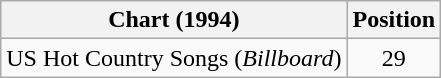<table class="wikitable sortable">
<tr>
<th scope="col">Chart (1994)</th>
<th scope="col">Position</th>
</tr>
<tr>
<td>US Hot Country Songs (<em>Billboard</em>)</td>
<td align="center">29</td>
</tr>
</table>
